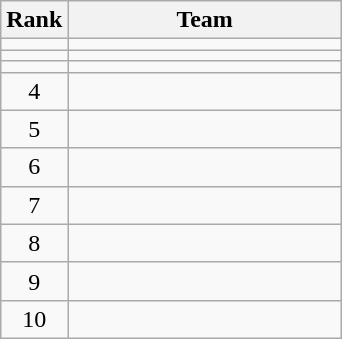<table class="wikitable" style="text-align:center;">
<tr>
<th>Rank</th>
<th width="175">Team</th>
</tr>
<tr>
<td></td>
<td align="left"></td>
</tr>
<tr>
<td></td>
<td align="left"></td>
</tr>
<tr>
<td></td>
<td align="left"></td>
</tr>
<tr>
<td>4</td>
<td align="left"></td>
</tr>
<tr>
<td>5</td>
<td align="left"></td>
</tr>
<tr>
<td>6</td>
<td align="left"></td>
</tr>
<tr>
<td>7</td>
<td align="left"></td>
</tr>
<tr>
<td>8</td>
<td align="left"></td>
</tr>
<tr>
<td>9</td>
<td align="left"></td>
</tr>
<tr>
<td>10</td>
<td align="left"></td>
</tr>
</table>
